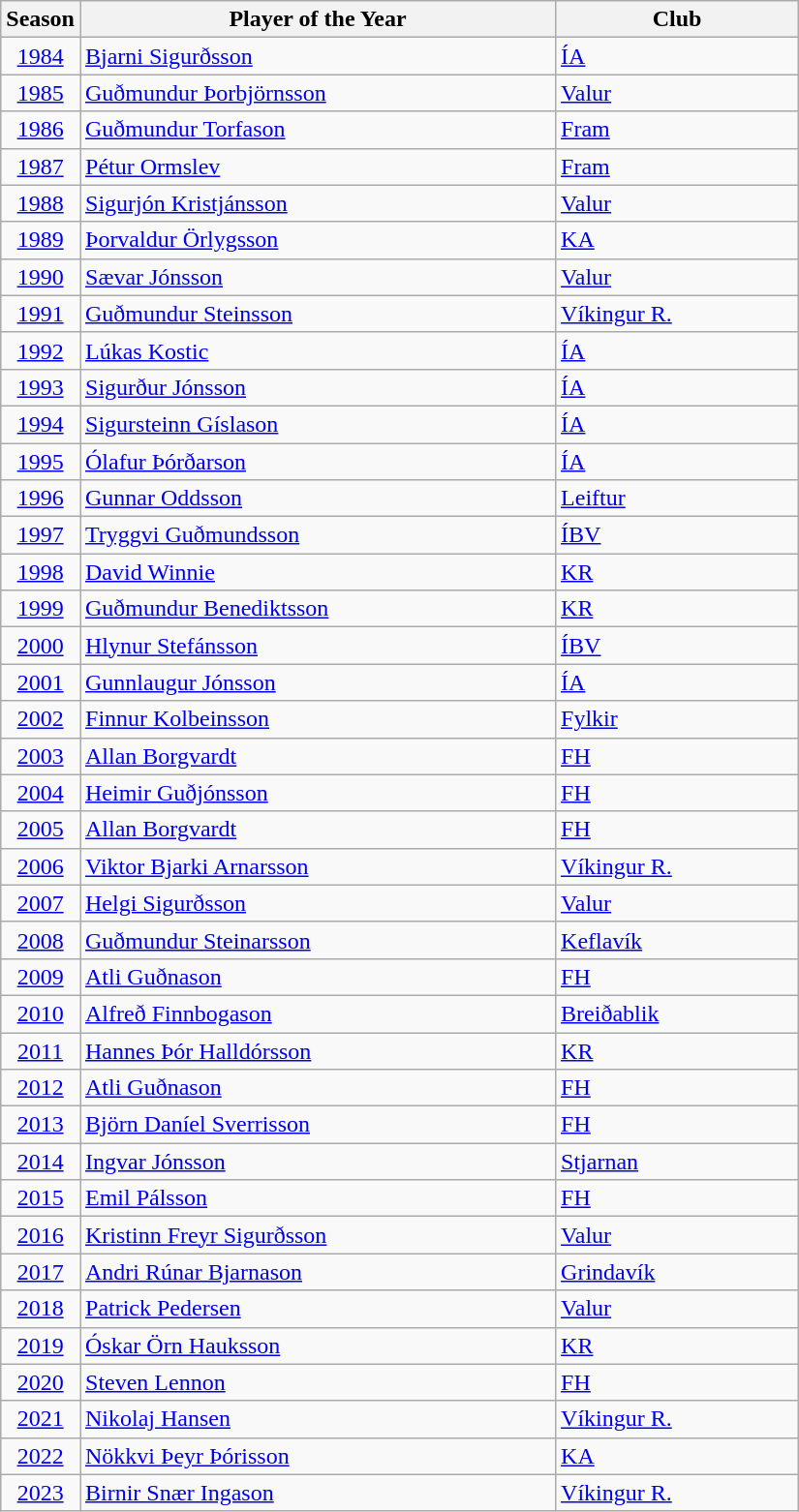<table class="wikitable">
<tr>
<th>Season</th>
<th align="left" style="width: 20em">Player of the Year</th>
<th align="left" style="width: 10em">Club</th>
</tr>
<tr>
<td align="center"><a href='#'>1984</a></td>
<td> <a href='#'>Bjarni Sigurðsson</a></td>
<td><a href='#'>ÍA</a></td>
</tr>
<tr>
<td align="center"><a href='#'>1985</a></td>
<td> <a href='#'>Guðmundur Þorbjörnsson</a></td>
<td><a href='#'>Valur</a></td>
</tr>
<tr>
<td align="center"><a href='#'>1986</a></td>
<td> <a href='#'>Guðmundur Torfason</a></td>
<td><a href='#'>Fram</a></td>
</tr>
<tr>
<td align="center"><a href='#'>1987</a></td>
<td> <a href='#'>Pétur Ormslev</a></td>
<td><a href='#'>Fram</a></td>
</tr>
<tr>
<td align="center"><a href='#'>1988</a></td>
<td> <a href='#'>Sigurjón Kristjánsson</a></td>
<td><a href='#'>Valur</a></td>
</tr>
<tr>
<td align="center"><a href='#'>1989</a></td>
<td> <a href='#'>Þorvaldur Örlygsson</a></td>
<td><a href='#'>KA</a></td>
</tr>
<tr>
<td align="center"><a href='#'>1990</a></td>
<td> <a href='#'>Sævar Jónsson</a></td>
<td><a href='#'>Valur</a></td>
</tr>
<tr>
<td align="center"><a href='#'>1991</a></td>
<td> <a href='#'>Guðmundur Steinsson</a></td>
<td><a href='#'>Víkingur R.</a></td>
</tr>
<tr>
<td align="center"><a href='#'>1992</a></td>
<td> <a href='#'>Lúkas Kostic</a></td>
<td><a href='#'>ÍA</a></td>
</tr>
<tr>
<td align="center"><a href='#'>1993</a></td>
<td> <a href='#'>Sigurður Jónsson</a></td>
<td><a href='#'>ÍA</a></td>
</tr>
<tr>
<td align="center"><a href='#'>1994</a></td>
<td> <a href='#'>Sigursteinn Gíslason</a></td>
<td><a href='#'>ÍA</a></td>
</tr>
<tr>
<td align="center"><a href='#'>1995</a></td>
<td> <a href='#'>Ólafur Þórðarson</a></td>
<td><a href='#'>ÍA</a></td>
</tr>
<tr>
<td align="center"><a href='#'>1996</a></td>
<td> <a href='#'>Gunnar Oddsson</a></td>
<td><a href='#'>Leiftur</a></td>
</tr>
<tr>
<td align="center"><a href='#'>1997</a></td>
<td> <a href='#'>Tryggvi Guðmundsson</a></td>
<td><a href='#'>ÍBV</a></td>
</tr>
<tr>
<td align="center"><a href='#'>1998</a></td>
<td> <a href='#'>David Winnie</a></td>
<td><a href='#'>KR</a></td>
</tr>
<tr>
<td align="center"><a href='#'>1999</a></td>
<td> <a href='#'>Guðmundur Benediktsson</a></td>
<td><a href='#'>KR</a></td>
</tr>
<tr>
<td align="center"><a href='#'>2000</a></td>
<td> <a href='#'>Hlynur Stefánsson</a></td>
<td><a href='#'>ÍBV</a></td>
</tr>
<tr>
<td align="center"><a href='#'>2001</a></td>
<td> <a href='#'>Gunnlaugur Jónsson</a></td>
<td><a href='#'>ÍA</a></td>
</tr>
<tr>
<td align="center"><a href='#'>2002</a></td>
<td> <a href='#'>Finnur Kolbeinsson</a></td>
<td><a href='#'>Fylkir</a></td>
</tr>
<tr>
<td align="center"><a href='#'>2003</a></td>
<td> <a href='#'>Allan Borgvardt</a></td>
<td><a href='#'>FH</a></td>
</tr>
<tr>
<td align="center"><a href='#'>2004</a></td>
<td> <a href='#'>Heimir Guðjónsson</a></td>
<td><a href='#'>FH</a></td>
</tr>
<tr>
<td align="center"><a href='#'>2005</a></td>
<td> <a href='#'>Allan Borgvardt</a></td>
<td><a href='#'>FH</a></td>
</tr>
<tr>
<td align="center"><a href='#'>2006</a></td>
<td> <a href='#'>Viktor Bjarki Arnarsson</a></td>
<td><a href='#'>Víkingur R.</a></td>
</tr>
<tr>
<td align="center"><a href='#'>2007</a></td>
<td> <a href='#'>Helgi Sigurðsson</a></td>
<td><a href='#'>Valur</a></td>
</tr>
<tr>
<td align="center"><a href='#'>2008</a></td>
<td> <a href='#'>Guðmundur Steinarsson</a></td>
<td><a href='#'>Keflavík</a></td>
</tr>
<tr>
<td align="center"><a href='#'>2009</a></td>
<td> <a href='#'>Atli Guðnason</a></td>
<td><a href='#'>FH</a></td>
</tr>
<tr>
<td align="center"><a href='#'>2010</a></td>
<td> <a href='#'>Alfreð Finnbogason</a></td>
<td><a href='#'>Breiðablik</a></td>
</tr>
<tr>
<td align="center"><a href='#'>2011</a></td>
<td> <a href='#'>Hannes Þór Halldórsson</a></td>
<td><a href='#'>KR</a></td>
</tr>
<tr>
<td align="center"><a href='#'>2012</a></td>
<td> <a href='#'>Atli Guðnason</a></td>
<td><a href='#'>FH</a></td>
</tr>
<tr>
<td align="center"><a href='#'>2013</a></td>
<td> <a href='#'>Björn Daníel Sverrisson</a></td>
<td><a href='#'>FH</a></td>
</tr>
<tr>
<td align="center"><a href='#'>2014</a></td>
<td> <a href='#'>Ingvar Jónsson</a></td>
<td><a href='#'>Stjarnan</a></td>
</tr>
<tr>
<td align="center"><a href='#'>2015</a></td>
<td> <a href='#'>Emil Pálsson</a></td>
<td><a href='#'>FH</a></td>
</tr>
<tr>
<td align="center"><a href='#'>2016</a></td>
<td> <a href='#'>Kristinn Freyr Sigurðsson</a></td>
<td><a href='#'>Valur</a></td>
</tr>
<tr>
<td align="center"><a href='#'>2017</a></td>
<td> <a href='#'>Andri Rúnar Bjarnason</a></td>
<td><a href='#'>Grindavík</a></td>
</tr>
<tr>
<td align="center"><a href='#'>2018</a></td>
<td> <a href='#'>Patrick Pedersen</a></td>
<td><a href='#'>Valur</a></td>
</tr>
<tr>
<td align="center"><a href='#'>2019</a></td>
<td> <a href='#'>Óskar Örn Hauksson</a></td>
<td><a href='#'>KR</a></td>
</tr>
<tr>
<td align="center"><a href='#'>2020</a></td>
<td> <a href='#'>Steven Lennon</a></td>
<td><a href='#'>FH</a></td>
</tr>
<tr>
<td align="center"><a href='#'>2021</a></td>
<td> <a href='#'>Nikolaj Hansen</a></td>
<td><a href='#'>Víkingur R.</a></td>
</tr>
<tr>
<td align="center"><a href='#'>2022</a></td>
<td> <a href='#'>Nökkvi Þeyr Þórisson</a></td>
<td><a href='#'>KA</a></td>
</tr>
<tr>
<td align="center"><a href='#'>2023</a></td>
<td> <a href='#'>Birnir Snær Ingason</a></td>
<td><a href='#'>Víkingur R.</a></td>
</tr>
</table>
